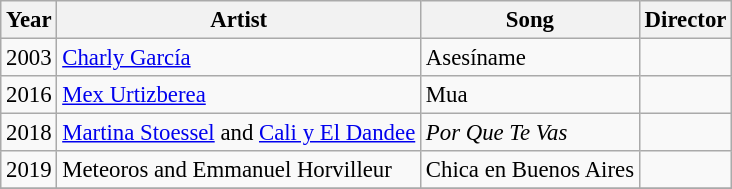<table class="wikitable" style="font-size: 95%;">
<tr>
<th>Year</th>
<th>Artist</th>
<th>Song</th>
<th>Director</th>
</tr>
<tr>
<td>2003</td>
<td><a href='#'>Charly García</a></td>
<td>Asesíname</td>
<td></td>
</tr>
<tr>
<td>2016</td>
<td><a href='#'>Mex Urtizberea</a></td>
<td>Mua</td>
<td></td>
</tr>
<tr>
<td>2018</td>
<td><a href='#'>Martina Stoessel</a> and <a href='#'>Cali y El Dandee</a></td>
<td><em>Por Que Te Vas</em></td>
<td></td>
</tr>
<tr>
<td>2019</td>
<td>Meteoros and Emmanuel Horvilleur</td>
<td>Chica en Buenos Aires</td>
<td></td>
</tr>
<tr>
</tr>
</table>
